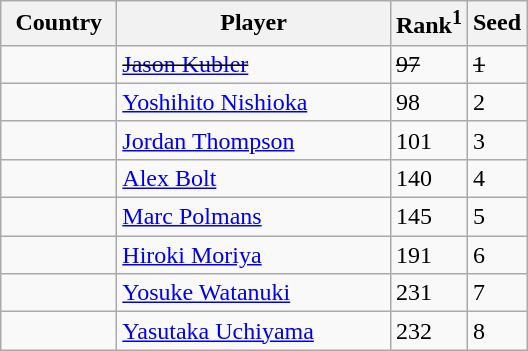<table class="sortable wikitable">
<tr>
<th width="70">Country</th>
<th width="175">Player</th>
<th>Rank<sup>1</sup></th>
<th>Seed</th>
</tr>
<tr>
<td><s></s></td>
<td><s><a href='#'>Jason Kubler</a></s></td>
<td><s>97</s></td>
<td><s>1</s></td>
</tr>
<tr>
<td></td>
<td><a href='#'>Yoshihito Nishioka</a></td>
<td>98</td>
<td>2</td>
</tr>
<tr>
<td></td>
<td><a href='#'>Jordan Thompson</a></td>
<td>101</td>
<td>3</td>
</tr>
<tr>
<td></td>
<td><a href='#'>Alex Bolt</a></td>
<td>140</td>
<td>4</td>
</tr>
<tr>
<td></td>
<td><a href='#'>Marc Polmans</a></td>
<td>145</td>
<td>5</td>
</tr>
<tr>
<td></td>
<td><a href='#'>Hiroki Moriya</a></td>
<td>191</td>
<td>6</td>
</tr>
<tr>
<td></td>
<td><a href='#'>Yosuke Watanuki</a></td>
<td>231</td>
<td>7</td>
</tr>
<tr>
<td></td>
<td><a href='#'>Yasutaka Uchiyama</a></td>
<td>232</td>
<td>8</td>
</tr>
</table>
